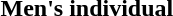<table>
<tr>
<th scope=row>Men's individual<br></th>
<td></td>
<td></td>
<td></td>
</tr>
</table>
